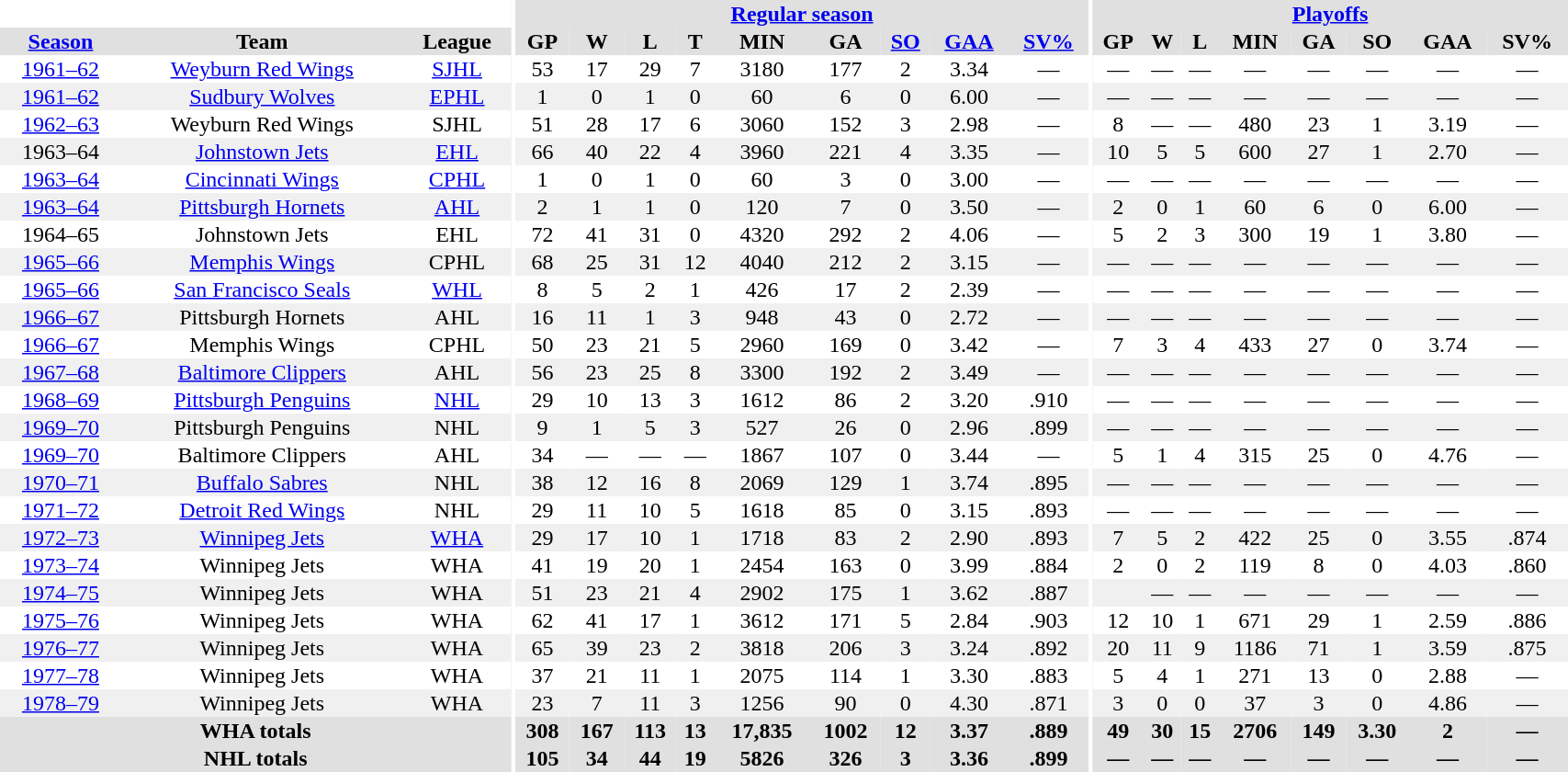<table border="0" cellpadding="1" cellspacing="0" style="width:90%; text-align:center;">
<tr bgcolor="#e0e0e0">
<th colspan="3" bgcolor="#ffffff"></th>
<th rowspan="99" bgcolor="#ffffff"></th>
<th colspan="9" bgcolor="#e0e0e0"><a href='#'>Regular season</a></th>
<th rowspan="99" bgcolor="#ffffff"></th>
<th colspan="8" bgcolor="#e0e0e0"><a href='#'>Playoffs</a></th>
</tr>
<tr bgcolor="#e0e0e0">
<th><a href='#'>Season</a></th>
<th>Team</th>
<th>League</th>
<th>GP</th>
<th>W</th>
<th>L</th>
<th>T</th>
<th>MIN</th>
<th>GA</th>
<th><a href='#'>SO</a></th>
<th><a href='#'>GAA</a></th>
<th><a href='#'>SV%</a></th>
<th>GP</th>
<th>W</th>
<th>L</th>
<th>MIN</th>
<th>GA</th>
<th>SO</th>
<th>GAA</th>
<th>SV%</th>
</tr>
<tr>
<td><a href='#'>1961–62</a></td>
<td><a href='#'>Weyburn Red Wings</a></td>
<td><a href='#'>SJHL</a></td>
<td>53</td>
<td>17</td>
<td>29</td>
<td>7</td>
<td>3180</td>
<td>177</td>
<td>2</td>
<td>3.34</td>
<td>—</td>
<td>—</td>
<td>—</td>
<td>—</td>
<td>—</td>
<td>—</td>
<td>—</td>
<td>—</td>
<td>—</td>
</tr>
<tr bgcolor="#f0f0f0">
<td><a href='#'>1961–62</a></td>
<td><a href='#'>Sudbury Wolves</a></td>
<td><a href='#'>EPHL</a></td>
<td>1</td>
<td>0</td>
<td>1</td>
<td>0</td>
<td>60</td>
<td>6</td>
<td>0</td>
<td>6.00</td>
<td>—</td>
<td>—</td>
<td>—</td>
<td>—</td>
<td>—</td>
<td>—</td>
<td>—</td>
<td>—</td>
<td>—</td>
</tr>
<tr>
<td><a href='#'>1962–63</a></td>
<td>Weyburn Red Wings</td>
<td>SJHL</td>
<td>51</td>
<td>28</td>
<td>17</td>
<td>6</td>
<td>3060</td>
<td>152</td>
<td>3</td>
<td>2.98</td>
<td>—</td>
<td>8</td>
<td>—</td>
<td>—</td>
<td>480</td>
<td>23</td>
<td>1</td>
<td>3.19</td>
<td>—</td>
</tr>
<tr bgcolor="#f0f0f0">
<td>1963–64</td>
<td><a href='#'>Johnstown Jets</a></td>
<td><a href='#'>EHL</a></td>
<td>66</td>
<td>40</td>
<td>22</td>
<td>4</td>
<td>3960</td>
<td>221</td>
<td>4</td>
<td>3.35</td>
<td>—</td>
<td>10</td>
<td>5</td>
<td>5</td>
<td>600</td>
<td>27</td>
<td>1</td>
<td>2.70</td>
<td>—</td>
</tr>
<tr>
<td><a href='#'>1963–64</a></td>
<td><a href='#'>Cincinnati Wings</a></td>
<td><a href='#'>CPHL</a></td>
<td>1</td>
<td>0</td>
<td>1</td>
<td>0</td>
<td>60</td>
<td>3</td>
<td>0</td>
<td>3.00</td>
<td>—</td>
<td>—</td>
<td>—</td>
<td>—</td>
<td>—</td>
<td>—</td>
<td>—</td>
<td>—</td>
<td>—</td>
</tr>
<tr bgcolor="#f0f0f0">
<td><a href='#'>1963–64</a></td>
<td><a href='#'>Pittsburgh Hornets</a></td>
<td><a href='#'>AHL</a></td>
<td>2</td>
<td>1</td>
<td>1</td>
<td>0</td>
<td>120</td>
<td>7</td>
<td>0</td>
<td>3.50</td>
<td>—</td>
<td>2</td>
<td>0</td>
<td>1</td>
<td>60</td>
<td>6</td>
<td>0</td>
<td>6.00</td>
<td>—</td>
</tr>
<tr>
<td>1964–65</td>
<td>Johnstown Jets</td>
<td>EHL</td>
<td>72</td>
<td>41</td>
<td>31</td>
<td>0</td>
<td>4320</td>
<td>292</td>
<td>2</td>
<td>4.06</td>
<td>—</td>
<td>5</td>
<td>2</td>
<td>3</td>
<td>300</td>
<td>19</td>
<td>1</td>
<td>3.80</td>
<td>—</td>
</tr>
<tr bgcolor="#f0f0f0">
<td><a href='#'>1965–66</a></td>
<td><a href='#'>Memphis Wings</a></td>
<td>CPHL</td>
<td>68</td>
<td>25</td>
<td>31</td>
<td>12</td>
<td>4040</td>
<td>212</td>
<td>2</td>
<td>3.15</td>
<td>—</td>
<td>—</td>
<td>—</td>
<td>—</td>
<td>—</td>
<td>—</td>
<td>—</td>
<td>—</td>
<td>—</td>
</tr>
<tr>
<td><a href='#'>1965–66</a></td>
<td><a href='#'>San Francisco Seals</a></td>
<td><a href='#'>WHL</a></td>
<td>8</td>
<td>5</td>
<td>2</td>
<td>1</td>
<td>426</td>
<td>17</td>
<td>2</td>
<td>2.39</td>
<td>—</td>
<td>—</td>
<td>—</td>
<td>—</td>
<td>—</td>
<td>—</td>
<td>—</td>
<td>—</td>
<td>—</td>
</tr>
<tr bgcolor="#f0f0f0">
<td><a href='#'>1966–67</a></td>
<td>Pittsburgh Hornets</td>
<td>AHL</td>
<td>16</td>
<td>11</td>
<td>1</td>
<td>3</td>
<td>948</td>
<td>43</td>
<td>0</td>
<td>2.72</td>
<td>—</td>
<td>—</td>
<td>—</td>
<td>—</td>
<td>—</td>
<td>—</td>
<td>—</td>
<td>—</td>
<td>—</td>
</tr>
<tr>
<td><a href='#'>1966–67</a></td>
<td>Memphis Wings</td>
<td>CPHL</td>
<td>50</td>
<td>23</td>
<td>21</td>
<td>5</td>
<td>2960</td>
<td>169</td>
<td>0</td>
<td>3.42</td>
<td>—</td>
<td>7</td>
<td>3</td>
<td>4</td>
<td>433</td>
<td>27</td>
<td>0</td>
<td>3.74</td>
<td>—</td>
</tr>
<tr bgcolor="#f0f0f0">
<td><a href='#'>1967–68</a></td>
<td><a href='#'>Baltimore Clippers</a></td>
<td>AHL</td>
<td>56</td>
<td>23</td>
<td>25</td>
<td>8</td>
<td>3300</td>
<td>192</td>
<td>2</td>
<td>3.49</td>
<td>—</td>
<td>—</td>
<td>—</td>
<td>—</td>
<td>—</td>
<td>—</td>
<td>—</td>
<td>—</td>
<td>—</td>
</tr>
<tr>
<td><a href='#'>1968–69</a></td>
<td><a href='#'>Pittsburgh Penguins</a></td>
<td><a href='#'>NHL</a></td>
<td>29</td>
<td>10</td>
<td>13</td>
<td>3</td>
<td>1612</td>
<td>86</td>
<td>2</td>
<td>3.20</td>
<td>.910</td>
<td>—</td>
<td>—</td>
<td>—</td>
<td>—</td>
<td>—</td>
<td>—</td>
<td>—</td>
<td>—</td>
</tr>
<tr bgcolor="#f0f0f0">
<td><a href='#'>1969–70</a></td>
<td>Pittsburgh Penguins</td>
<td>NHL</td>
<td>9</td>
<td>1</td>
<td>5</td>
<td>3</td>
<td>527</td>
<td>26</td>
<td>0</td>
<td>2.96</td>
<td>.899</td>
<td>—</td>
<td>—</td>
<td>—</td>
<td>—</td>
<td>—</td>
<td>—</td>
<td>—</td>
<td>—</td>
</tr>
<tr>
<td><a href='#'>1969–70</a></td>
<td>Baltimore Clippers</td>
<td>AHL</td>
<td>34</td>
<td>—</td>
<td>—</td>
<td>—</td>
<td>1867</td>
<td>107</td>
<td>0</td>
<td>3.44</td>
<td>—</td>
<td>5</td>
<td>1</td>
<td>4</td>
<td>315</td>
<td>25</td>
<td>0</td>
<td>4.76</td>
<td>—</td>
</tr>
<tr bgcolor="#f0f0f0">
<td><a href='#'>1970–71</a></td>
<td><a href='#'>Buffalo Sabres</a></td>
<td>NHL</td>
<td>38</td>
<td>12</td>
<td>16</td>
<td>8</td>
<td>2069</td>
<td>129</td>
<td>1</td>
<td>3.74</td>
<td>.895</td>
<td>—</td>
<td>—</td>
<td>—</td>
<td>—</td>
<td>—</td>
<td>—</td>
<td>—</td>
<td>—</td>
</tr>
<tr>
<td><a href='#'>1971–72</a></td>
<td><a href='#'>Detroit Red Wings</a></td>
<td>NHL</td>
<td>29</td>
<td>11</td>
<td>10</td>
<td>5</td>
<td>1618</td>
<td>85</td>
<td>0</td>
<td>3.15</td>
<td>.893</td>
<td>—</td>
<td>—</td>
<td>—</td>
<td>—</td>
<td>—</td>
<td>—</td>
<td>—</td>
<td>—</td>
</tr>
<tr bgcolor="#f0f0f0">
<td><a href='#'>1972–73</a></td>
<td><a href='#'>Winnipeg Jets</a></td>
<td><a href='#'>WHA</a></td>
<td>29</td>
<td>17</td>
<td>10</td>
<td>1</td>
<td>1718</td>
<td>83</td>
<td>2</td>
<td>2.90</td>
<td>.893</td>
<td>7</td>
<td>5</td>
<td>2</td>
<td>422</td>
<td>25</td>
<td>0</td>
<td>3.55</td>
<td>.874</td>
</tr>
<tr>
<td><a href='#'>1973–74</a></td>
<td>Winnipeg Jets</td>
<td>WHA</td>
<td>41</td>
<td>19</td>
<td>20</td>
<td>1</td>
<td>2454</td>
<td>163</td>
<td>0</td>
<td>3.99</td>
<td>.884</td>
<td>2</td>
<td>0</td>
<td>2</td>
<td>119</td>
<td>8</td>
<td>0</td>
<td>4.03</td>
<td>.860</td>
</tr>
<tr bgcolor="#f0f0f0">
<td><a href='#'>1974–75</a></td>
<td>Winnipeg Jets</td>
<td>WHA</td>
<td>51</td>
<td>23</td>
<td>21</td>
<td>4</td>
<td>2902</td>
<td>175</td>
<td>1</td>
<td>3.62</td>
<td>.887</td>
<td></td>
<td>—</td>
<td>—</td>
<td>—</td>
<td>—</td>
<td>—</td>
<td>—</td>
<td>—</td>
</tr>
<tr>
<td><a href='#'>1975–76</a></td>
<td>Winnipeg Jets</td>
<td>WHA</td>
<td>62</td>
<td>41</td>
<td>17</td>
<td>1</td>
<td>3612</td>
<td>171</td>
<td>5</td>
<td>2.84</td>
<td>.903</td>
<td>12</td>
<td>10</td>
<td>1</td>
<td>671</td>
<td>29</td>
<td>1</td>
<td>2.59</td>
<td>.886</td>
</tr>
<tr bgcolor="#f0f0f0">
<td><a href='#'>1976–77</a></td>
<td>Winnipeg Jets</td>
<td>WHA</td>
<td>65</td>
<td>39</td>
<td>23</td>
<td>2</td>
<td>3818</td>
<td>206</td>
<td>3</td>
<td>3.24</td>
<td>.892</td>
<td>20</td>
<td>11</td>
<td>9</td>
<td>1186</td>
<td>71</td>
<td>1</td>
<td>3.59</td>
<td>.875</td>
</tr>
<tr>
<td><a href='#'>1977–78</a></td>
<td>Winnipeg Jets</td>
<td>WHA</td>
<td>37</td>
<td>21</td>
<td>11</td>
<td>1</td>
<td>2075</td>
<td>114</td>
<td>1</td>
<td>3.30</td>
<td>.883</td>
<td>5</td>
<td>4</td>
<td>1</td>
<td>271</td>
<td>13</td>
<td>0</td>
<td>2.88</td>
<td>—</td>
</tr>
<tr bgcolor="#f0f0f0">
<td><a href='#'>1978–79</a></td>
<td>Winnipeg Jets</td>
<td>WHA</td>
<td>23</td>
<td>7</td>
<td>11</td>
<td>3</td>
<td>1256</td>
<td>90</td>
<td>0</td>
<td>4.30</td>
<td>.871</td>
<td>3</td>
<td>0</td>
<td>0</td>
<td>37</td>
<td>3</td>
<td>0</td>
<td>4.86</td>
<td>—</td>
</tr>
<tr bgcolor="#e0e0e0">
<th colspan=3>WHA totals</th>
<th>308</th>
<th>167</th>
<th>113</th>
<th>13</th>
<th>17,835</th>
<th>1002</th>
<th>12</th>
<th>3.37</th>
<th>.889</th>
<th>49</th>
<th>30</th>
<th>15</th>
<th>2706</th>
<th>149</th>
<th>3.30</th>
<th>2</th>
<th>—</th>
</tr>
<tr bgcolor="#e0e0e0">
<th colspan=3>NHL totals</th>
<th>105</th>
<th>34</th>
<th>44</th>
<th>19</th>
<th>5826</th>
<th>326</th>
<th>3</th>
<th>3.36</th>
<th>.899</th>
<th>—</th>
<th>—</th>
<th>—</th>
<th>—</th>
<th>—</th>
<th>—</th>
<th>—</th>
<th>—</th>
</tr>
</table>
